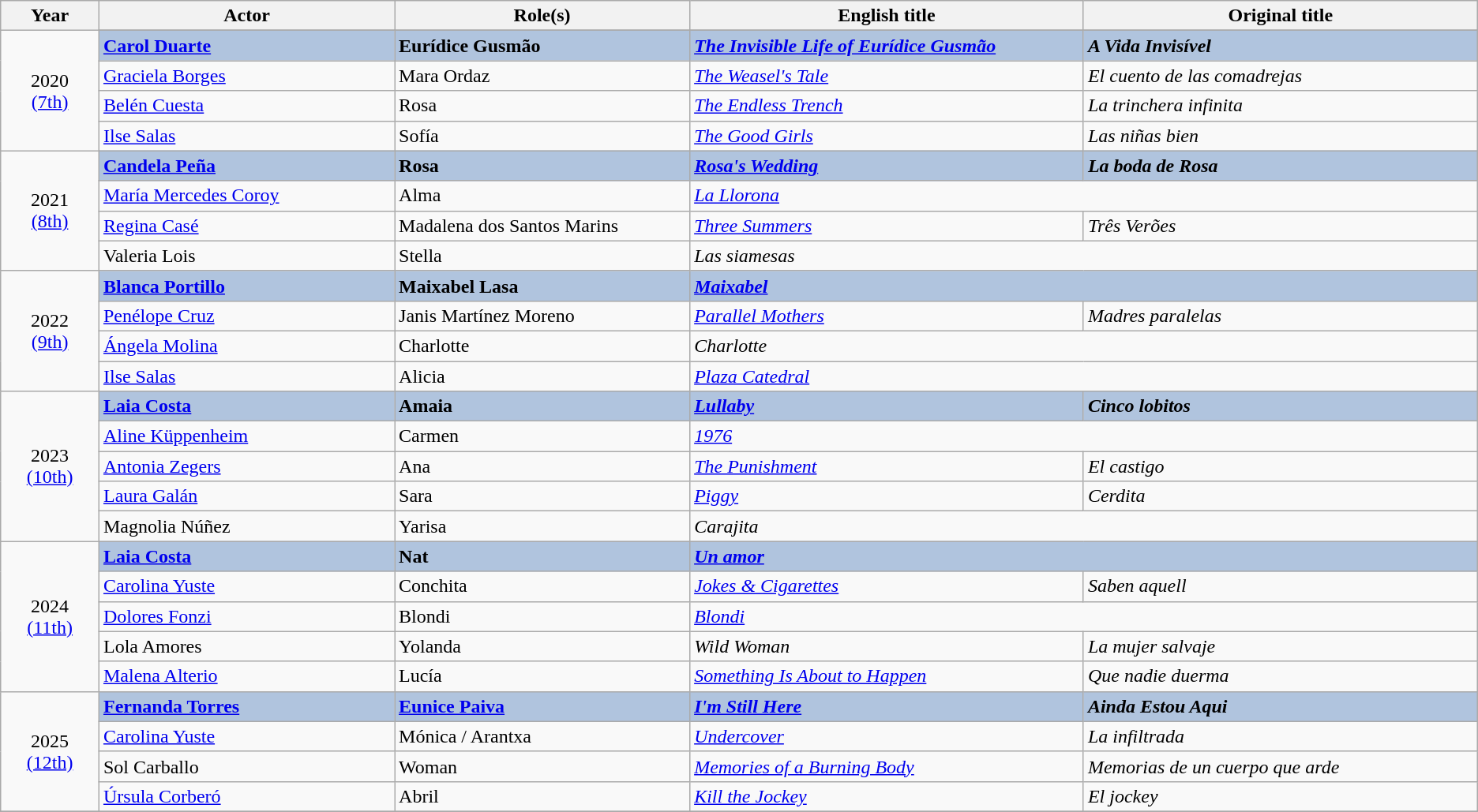<table class="wikitable sortable" style="text-align:left;">
<tr>
<th scope="col" style="width:5%;">Year</th>
<th scope="col" style="width:15%;">Actor</th>
<th scope="col" style="width:15%;">Role(s)</th>
<th scope="col" style="width:20%;">English title</th>
<th scope="col" style="width:20%;">Original title</th>
</tr>
<tr>
<td rowspan="5" style="text-align:center;">2020<br><a href='#'>(7th)</a><br></td>
</tr>
<tr>
<td style="background:#B0C4DE;"> <strong><a href='#'>Carol Duarte</a></strong></td>
<td style="background:#B0C4DE;"><strong>Eurídice Gusmão</strong></td>
<td style="background:#B0C4DE;"><strong><em><a href='#'>The Invisible Life of Eurídice Gusmão</a></em></strong></td>
<td style="background:#B0C4DE;"><strong><em>A Vida Invisível</em></strong></td>
</tr>
<tr>
<td> <a href='#'>Graciela Borges</a></td>
<td>Mara Ordaz</td>
<td><em><a href='#'>The Weasel's Tale</a></em></td>
<td><em>El cuento de las comadrejas</em></td>
</tr>
<tr>
<td> <a href='#'>Belén Cuesta</a></td>
<td>Rosa</td>
<td><em><a href='#'>The Endless Trench</a></em></td>
<td><em>La trinchera infinita</em></td>
</tr>
<tr>
<td> <a href='#'>Ilse Salas</a></td>
<td>Sofía</td>
<td><em><a href='#'>The Good Girls</a></em></td>
<td><em>Las niñas bien</em></td>
</tr>
<tr>
<td rowspan="4" style="text-align:center;">2021<br><a href='#'>(8th)</a><br></td>
<td style="background:#B0C4DE;"><strong> <a href='#'>Candela Peña</a></strong></td>
<td style="background:#B0C4DE;"><strong>Rosa</strong></td>
<td style="background:#B0C4DE;"><strong><em><a href='#'>Rosa's Wedding</a></em></strong></td>
<td style="background:#B0C4DE;"><strong><em>La boda de Rosa</em></strong></td>
</tr>
<tr>
<td> <a href='#'>María Mercedes Coroy</a></td>
<td>Alma</td>
<td colspan="2"><em><a href='#'>La Llorona</a></em></td>
</tr>
<tr>
<td> <a href='#'>Regina Casé</a></td>
<td>Madalena dos Santos Marins</td>
<td><em><a href='#'>Three Summers</a></em></td>
<td><em>Três Verões</em></td>
</tr>
<tr>
<td> Valeria Lois</td>
<td>Stella</td>
<td colspan="2"><em>Las siamesas</em></td>
</tr>
<tr>
<td rowspan="4" style="text-align:center;">2022<br><a href='#'>(9th)</a><br></td>
<td style="background:#B0C4DE;"><strong> <a href='#'>Blanca Portillo</a></strong></td>
<td style="background:#B0C4DE;"><strong>Maixabel Lasa</strong></td>
<td style="background:#B0C4DE;" colspan="2"><strong><em><a href='#'>Maixabel</a></em></strong></td>
</tr>
<tr>
<td> <a href='#'>Penélope Cruz</a></td>
<td>Janis Martínez Moreno</td>
<td><em><a href='#'>Parallel Mothers</a></em></td>
<td><em>Madres paralelas</em></td>
</tr>
<tr>
<td> <a href='#'>Ángela Molina</a></td>
<td>Charlotte</td>
<td colspan="2"><em>Charlotte</em></td>
</tr>
<tr>
<td> <a href='#'>Ilse Salas</a></td>
<td>Alicia</td>
<td colspan="2"><em><a href='#'>Plaza Catedral</a></em></td>
</tr>
<tr>
<td rowspan="5" style="text-align:center;">2023<br><a href='#'>(10th)</a><br></td>
<td style="background:#B0C4DE;"><strong> <a href='#'>Laia Costa</a></strong></td>
<td style="background:#B0C4DE;"><strong>Amaia</strong></td>
<td style="background:#B0C4DE;"><strong><em><a href='#'>Lullaby</a></em></strong></td>
<td style="background:#B0C4DE;"><strong><em>Cinco lobitos</em></strong></td>
</tr>
<tr>
<td> <a href='#'>Aline Küppenheim</a></td>
<td>Carmen</td>
<td colspan="2"><a href='#'><em>1976</em></a></td>
</tr>
<tr>
<td> <a href='#'>Antonia Zegers</a></td>
<td>Ana</td>
<td><em><a href='#'>The Punishment</a></em></td>
<td><em>El castigo</em></td>
</tr>
<tr>
<td> <a href='#'>Laura Galán</a></td>
<td>Sara</td>
<td><a href='#'><em>Piggy</em></a></td>
<td><em>Cerdita</em></td>
</tr>
<tr>
<td> Magnolia Núñez</td>
<td>Yarisa</td>
<td colspan="2"><em>Carajita</em></td>
</tr>
<tr>
<td rowspan="5" style="text-align:center;">2024<br><a href='#'>(11th)</a><br></td>
<td style="background:#B0C4DE;"><strong> <a href='#'>Laia Costa</a></strong></td>
<td style="background:#B0C4DE;"><strong>Nat</strong></td>
<td colspan="2" style="background:#B0C4DE;"><strong><em><a href='#'>Un amor</a></em></strong></td>
</tr>
<tr>
<td> <a href='#'>Carolina Yuste</a></td>
<td>Conchita</td>
<td><em><a href='#'>Jokes & Cigarettes</a></em></td>
<td><em>Saben aquell</em></td>
</tr>
<tr>
<td> <a href='#'>Dolores Fonzi</a></td>
<td>Blondi</td>
<td colspan="2"><em><a href='#'>Blondi</a></em></td>
</tr>
<tr>
<td> Lola Amores</td>
<td>Yolanda</td>
<td><em>Wild Woman</em></td>
<td><em>La mujer salvaje</em></td>
</tr>
<tr>
<td> <a href='#'>Malena Alterio</a></td>
<td>Lucía</td>
<td><em><a href='#'>Something Is About to Happen</a></em></td>
<td><em>Que nadie duerma</em></td>
</tr>
<tr>
<td rowspan="4" style="text-align:center;">2025<br><a href='#'>(12th)</a><br></td>
<td style="background:#B0C4DE;"><strong> <a href='#'>Fernanda Torres</a></strong></td>
<td style="background:#B0C4DE;"><strong><a href='#'>Eunice Paiva</a></strong></td>
<td style="background:#B0C4DE;"><strong><em><a href='#'>I'm Still Here</a></em></strong></td>
<td style="background:#B0C4DE;"><strong><em>Ainda Estou Aqui</em></strong></td>
</tr>
<tr>
<td> <a href='#'>Carolina Yuste</a></td>
<td>Mónica / Arantxa</td>
<td><em><a href='#'>Undercover</a></em></td>
<td><em>La infiltrada</em></td>
</tr>
<tr>
<td> Sol Carballo</td>
<td>Woman</td>
<td><em><a href='#'>Memories of a Burning Body</a></em></td>
<td><em>Memorias de un cuerpo que arde</em></td>
</tr>
<tr>
<td> <a href='#'>Úrsula Corberó</a></td>
<td>Abril</td>
<td><em><a href='#'>Kill the Jockey</a></em></td>
<td><em>El jockey</em></td>
</tr>
<tr>
</tr>
</table>
